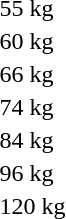<table>
<tr>
<td rowspan=2>55 kg<br></td>
<td rowspan=2></td>
<td rowspan=2></td>
<td></td>
</tr>
<tr>
<td></td>
</tr>
<tr>
<td rowspan=2>60 kg<br></td>
<td rowspan=2></td>
<td rowspan=2></td>
<td></td>
</tr>
<tr>
<td></td>
</tr>
<tr>
<td rowspan=2>66 kg<br></td>
<td rowspan=2></td>
<td rowspan=2></td>
<td></td>
</tr>
<tr>
<td></td>
</tr>
<tr>
<td rowspan=2>74 kg<br></td>
<td rowspan=2></td>
<td rowspan=2></td>
<td></td>
</tr>
<tr>
<td></td>
</tr>
<tr>
<td rowspan=2>84 kg<br></td>
<td rowspan=2></td>
<td rowspan=2></td>
<td></td>
</tr>
<tr>
<td></td>
</tr>
<tr>
<td rowspan=2>96 kg<br></td>
<td rowspan=2></td>
<td rowspan=2></td>
<td></td>
</tr>
<tr>
<td></td>
</tr>
<tr>
<td rowspan=2>120 kg<br></td>
<td rowspan=2></td>
<td rowspan=2></td>
<td></td>
</tr>
<tr>
<td></td>
</tr>
</table>
